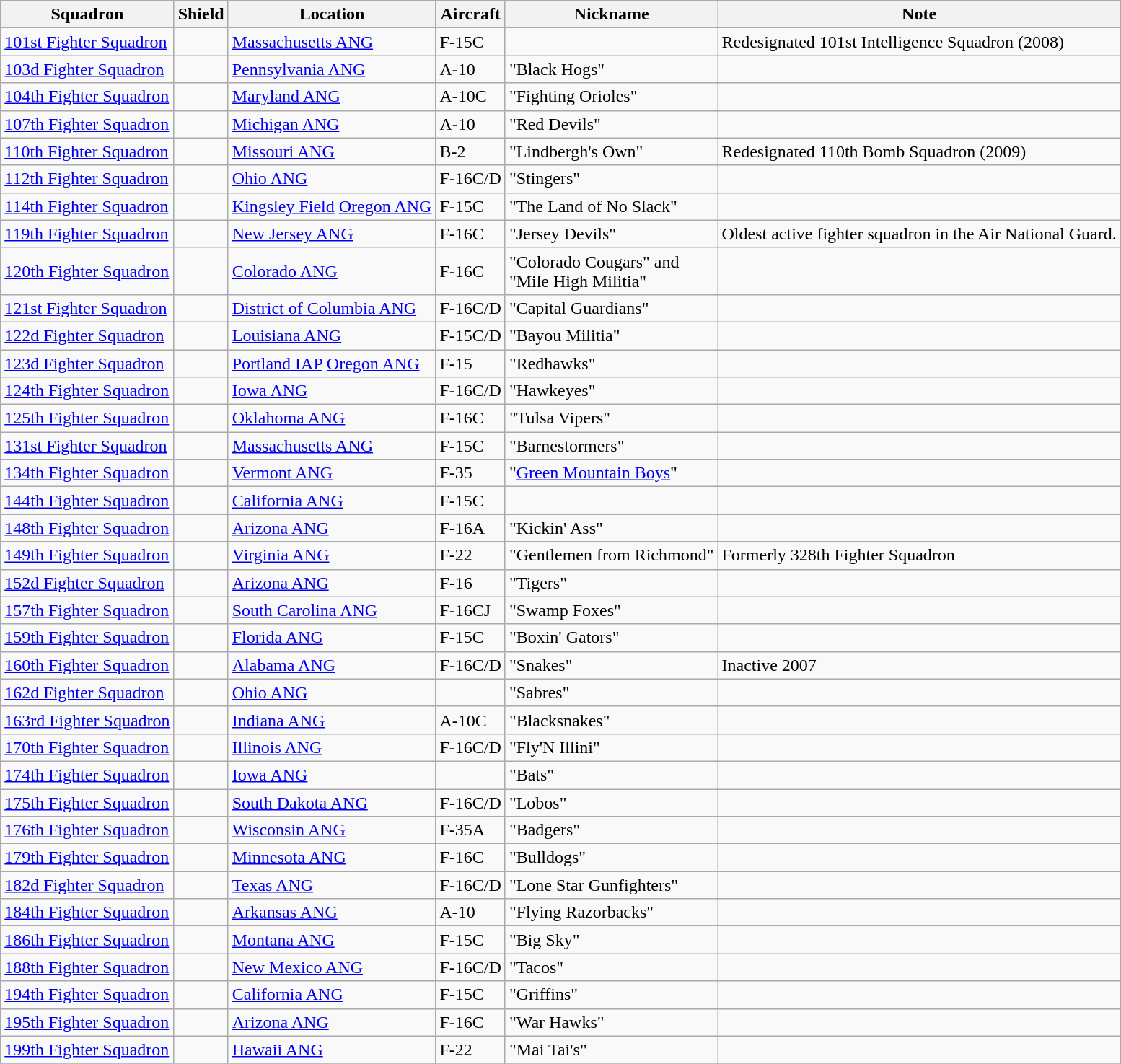<table class="wikitable sortable">
<tr>
<th>Squadron</th>
<th>Shield</th>
<th>Location</th>
<th>Aircraft</th>
<th>Nickname</th>
<th>Note</th>
</tr>
<tr>
<td><a href='#'>101st Fighter Squadron</a></td>
<td></td>
<td><a href='#'>Massachusetts ANG</a></td>
<td>F-15C</td>
<td></td>
<td>Redesignated 101st Intelligence Squadron (2008)</td>
</tr>
<tr>
<td><a href='#'>103d Fighter Squadron</a></td>
<td></td>
<td><a href='#'>Pennsylvania ANG</a></td>
<td>A-10</td>
<td>"Black Hogs"</td>
<td></td>
</tr>
<tr>
<td><a href='#'>104th Fighter Squadron</a></td>
<td></td>
<td><a href='#'>Maryland ANG</a></td>
<td>A-10C</td>
<td>"Fighting Orioles"</td>
<td></td>
</tr>
<tr>
<td><a href='#'>107th Fighter Squadron</a></td>
<td></td>
<td><a href='#'>Michigan ANG</a></td>
<td>A-10</td>
<td>"Red Devils"</td>
<td></td>
</tr>
<tr>
<td><a href='#'>110th Fighter Squadron</a></td>
<td></td>
<td><a href='#'>Missouri ANG</a></td>
<td>B-2</td>
<td>"Lindbergh's Own"</td>
<td>Redesignated 110th Bomb Squadron (2009)</td>
</tr>
<tr>
<td><a href='#'>112th Fighter Squadron</a></td>
<td></td>
<td><a href='#'>Ohio ANG</a></td>
<td>F-16C/D</td>
<td>"Stingers"</td>
<td></td>
</tr>
<tr>
<td><a href='#'>114th Fighter Squadron</a></td>
<td></td>
<td><a href='#'>Kingsley Field</a> <a href='#'>Oregon ANG</a></td>
<td>F-15C</td>
<td>"The Land of No Slack"</td>
<td></td>
</tr>
<tr>
<td><a href='#'>119th Fighter Squadron</a></td>
<td></td>
<td><a href='#'>New Jersey ANG</a></td>
<td>F-16C</td>
<td>"Jersey Devils"</td>
<td>Oldest active fighter squadron in the Air National Guard.</td>
</tr>
<tr>
<td><a href='#'>120th Fighter Squadron</a></td>
<td></td>
<td><a href='#'>Colorado ANG</a></td>
<td>F-16C</td>
<td>"Colorado Cougars" and<br> "Mile High Militia"</td>
<td></td>
</tr>
<tr>
<td><a href='#'>121st Fighter Squadron</a></td>
<td></td>
<td><a href='#'>District of Columbia ANG</a></td>
<td>F-16C/D</td>
<td>"Capital Guardians"</td>
<td></td>
</tr>
<tr>
<td><a href='#'>122d Fighter Squadron</a></td>
<td></td>
<td><a href='#'>Louisiana ANG</a></td>
<td>F-15C/D</td>
<td>"Bayou Militia"</td>
<td></td>
</tr>
<tr>
<td><a href='#'>123d Fighter Squadron</a></td>
<td></td>
<td><a href='#'>Portland IAP</a> <a href='#'>Oregon ANG</a></td>
<td>F-15</td>
<td>"Redhawks"</td>
<td></td>
</tr>
<tr>
<td><a href='#'>124th Fighter Squadron</a></td>
<td></td>
<td><a href='#'>Iowa ANG</a></td>
<td>F-16C/D</td>
<td>"Hawkeyes"</td>
<td></td>
</tr>
<tr>
<td><a href='#'>125th Fighter Squadron</a></td>
<td></td>
<td><a href='#'>Oklahoma ANG</a></td>
<td>F-16C</td>
<td>"Tulsa Vipers"</td>
<td></td>
</tr>
<tr>
<td><a href='#'>131st Fighter Squadron</a></td>
<td></td>
<td><a href='#'>Massachusetts ANG</a></td>
<td>F-15C</td>
<td>"Barnestormers"</td>
<td></td>
</tr>
<tr>
<td><a href='#'>134th Fighter Squadron</a></td>
<td></td>
<td><a href='#'>Vermont ANG</a></td>
<td>F-35</td>
<td>"<a href='#'>Green Mountain Boys</a>"</td>
<td></td>
</tr>
<tr>
<td><a href='#'>144th Fighter Squadron</a></td>
<td></td>
<td><a href='#'>California ANG</a></td>
<td>F-15C</td>
<td></td>
</tr>
<tr>
<td><a href='#'>148th Fighter Squadron</a></td>
<td></td>
<td><a href='#'>Arizona ANG</a></td>
<td>F-16A</td>
<td>"Kickin' Ass"</td>
<td></td>
</tr>
<tr>
<td><a href='#'>149th Fighter Squadron</a></td>
<td></td>
<td><a href='#'>Virginia ANG</a></td>
<td>F-22</td>
<td>"Gentlemen from Richmond"</td>
<td>Formerly 328th Fighter Squadron</td>
</tr>
<tr>
<td><a href='#'>152d Fighter Squadron</a></td>
<td></td>
<td><a href='#'>Arizona ANG</a></td>
<td>F-16</td>
<td>"Tigers"</td>
<td></td>
</tr>
<tr>
<td><a href='#'>157th Fighter Squadron</a></td>
<td></td>
<td><a href='#'>South Carolina ANG</a></td>
<td>F-16CJ</td>
<td>"Swamp Foxes"</td>
<td></td>
</tr>
<tr>
<td><a href='#'>159th Fighter Squadron</a></td>
<td></td>
<td><a href='#'>Florida ANG</a></td>
<td>F-15C</td>
<td>"Boxin' Gators"</td>
<td></td>
</tr>
<tr>
<td><a href='#'>160th Fighter Squadron</a></td>
<td></td>
<td><a href='#'>Alabama ANG</a></td>
<td>F-16C/D</td>
<td>"Snakes"</td>
<td>Inactive 2007</td>
</tr>
<tr>
<td><a href='#'>162d Fighter Squadron</a></td>
<td></td>
<td><a href='#'>Ohio ANG</a></td>
<td></td>
<td>"Sabres"</td>
<td></td>
</tr>
<tr>
<td><a href='#'>163rd Fighter Squadron</a></td>
<td></td>
<td><a href='#'>Indiana ANG</a></td>
<td>A-10C</td>
<td>"Blacksnakes"</td>
<td></td>
</tr>
<tr>
<td><a href='#'>170th Fighter Squadron</a></td>
<td></td>
<td><a href='#'>Illinois ANG</a></td>
<td>F-16C/D</td>
<td>"Fly'N Illini"</td>
<td></td>
</tr>
<tr>
<td><a href='#'>174th Fighter Squadron</a></td>
<td></td>
<td><a href='#'>Iowa ANG</a></td>
<td></td>
<td>"Bats"</td>
<td></td>
</tr>
<tr>
<td><a href='#'>175th Fighter Squadron</a></td>
<td></td>
<td><a href='#'>South Dakota ANG</a></td>
<td>F-16C/D</td>
<td>"Lobos"</td>
<td></td>
</tr>
<tr>
<td><a href='#'>176th Fighter Squadron</a></td>
<td></td>
<td><a href='#'>Wisconsin ANG</a></td>
<td>F-35A</td>
<td>"Badgers"</td>
<td></td>
</tr>
<tr>
<td><a href='#'>179th Fighter Squadron</a></td>
<td></td>
<td><a href='#'>Minnesota ANG</a></td>
<td>F-16C</td>
<td>"Bulldogs"</td>
<td></td>
</tr>
<tr>
<td><a href='#'>182d Fighter Squadron</a></td>
<td></td>
<td><a href='#'>Texas ANG</a></td>
<td>F-16C/D</td>
<td>"Lone Star Gunfighters"</td>
<td></td>
</tr>
<tr>
<td><a href='#'>184th Fighter Squadron</a></td>
<td></td>
<td><a href='#'>Arkansas ANG</a></td>
<td>A-10</td>
<td>"Flying Razorbacks"</td>
<td></td>
</tr>
<tr>
<td><a href='#'>186th Fighter Squadron</a></td>
<td></td>
<td><a href='#'>Montana ANG</a></td>
<td>F-15C</td>
<td>"Big Sky"</td>
<td></td>
</tr>
<tr>
<td><a href='#'>188th Fighter Squadron</a></td>
<td></td>
<td><a href='#'>New Mexico ANG</a></td>
<td>F-16C/D</td>
<td>"Tacos"</td>
<td></td>
</tr>
<tr>
<td><a href='#'>194th Fighter Squadron</a></td>
<td></td>
<td><a href='#'>California ANG</a></td>
<td>F-15C</td>
<td>"Griffins"</td>
<td></td>
</tr>
<tr>
<td><a href='#'>195th Fighter Squadron</a></td>
<td></td>
<td><a href='#'>Arizona ANG</a></td>
<td>F-16C</td>
<td>"War Hawks"</td>
<td></td>
</tr>
<tr>
<td><a href='#'>199th Fighter Squadron</a></td>
<td></td>
<td><a href='#'>Hawaii ANG</a></td>
<td>F-22</td>
<td>"Mai Tai's"</td>
<td></td>
</tr>
<tr>
</tr>
</table>
